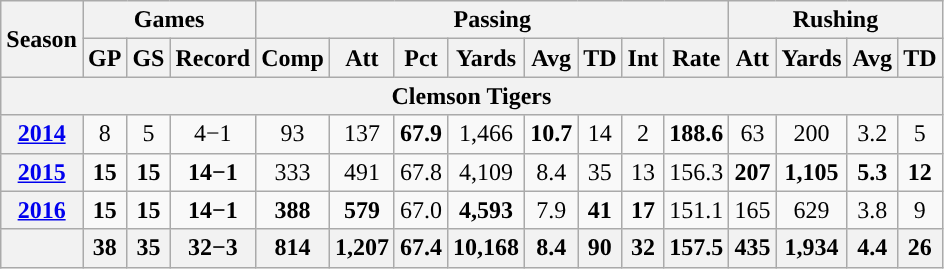<table class="wikitable" style="text-align:center;">
<tr>
<th rowspan="2">Season</th>
<th colspan="3">Games</th>
<th colspan="8">Passing</th>
<th colspan="5">Rushing</th>
</tr>
<tr>
<th>GP</th>
<th>GS</th>
<th>Record</th>
<th>Comp</th>
<th>Att</th>
<th>Pct</th>
<th>Yards</th>
<th>Avg</th>
<th>TD</th>
<th>Int</th>
<th>Rate</th>
<th>Att</th>
<th>Yards</th>
<th>Avg</th>
<th>TD</th>
</tr>
<tr>
<th colspan="16">Clemson Tigers</th>
</tr>
<tr>
<th><a href='#'>2014</a></th>
<td>8</td>
<td>5</td>
<td>4−1</td>
<td>93</td>
<td>137</td>
<td><strong>67.9</strong></td>
<td>1,466</td>
<td><strong>10.7</strong></td>
<td>14</td>
<td>2</td>
<td><strong>188.6</strong></td>
<td>63</td>
<td>200</td>
<td>3.2</td>
<td>5</td>
</tr>
<tr>
<th><a href='#'>2015</a></th>
<td><strong>15</strong></td>
<td><strong>15</strong></td>
<td><strong>14−1</strong></td>
<td>333</td>
<td>491</td>
<td>67.8</td>
<td>4,109</td>
<td>8.4</td>
<td>35</td>
<td>13</td>
<td>156.3</td>
<td><strong>207</strong></td>
<td><strong>1,105</strong></td>
<td><strong>5.3</strong></td>
<td><strong>12</strong></td>
</tr>
<tr>
<th><a href='#'>2016</a></th>
<td><strong>15</strong></td>
<td><strong>15</strong></td>
<td><strong>14−1</strong></td>
<td><strong>388</strong></td>
<td><strong>579</strong></td>
<td>67.0</td>
<td><strong>4,593</strong></td>
<td>7.9</td>
<td><strong>41</strong></td>
<td><strong>17</strong></td>
<td>151.1</td>
<td>165</td>
<td>629</td>
<td>3.8</td>
<td>9</td>
</tr>
<tr>
<th></th>
<th>38</th>
<th>35</th>
<th>32−3</th>
<th>814</th>
<th>1,207</th>
<th>67.4</th>
<th>10,168</th>
<th>8.4</th>
<th>90</th>
<th>32</th>
<th>157.5</th>
<th>435</th>
<th>1,934</th>
<th>4.4</th>
<th>26</th>
</tr>
</table>
